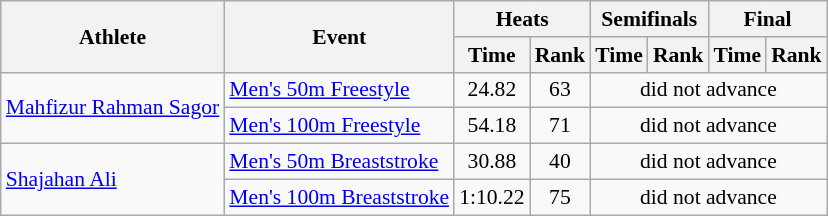<table class=wikitable style="font-size:90%">
<tr>
<th rowspan="2">Athlete</th>
<th rowspan="2">Event</th>
<th colspan="2">Heats</th>
<th colspan="2">Semifinals</th>
<th colspan="2">Final</th>
</tr>
<tr>
<th>Time</th>
<th>Rank</th>
<th>Time</th>
<th>Rank</th>
<th>Time</th>
<th>Rank</th>
</tr>
<tr>
<td rowspan="2"><a href='#'>Mahfizur Rahman Sagor</a></td>
<td><a href='#'>Men's 50m Freestyle</a></td>
<td align=center>24.82</td>
<td align=center>63</td>
<td align=center colspan=4>did not advance</td>
</tr>
<tr>
<td><a href='#'>Men's 100m Freestyle</a></td>
<td align=center>54.18</td>
<td align=center>71</td>
<td align=center colspan=4>did not advance</td>
</tr>
<tr>
<td rowspan="2"><a href='#'>Shajahan Ali</a></td>
<td><a href='#'>Men's 50m Breaststroke</a></td>
<td align=center>30.88</td>
<td align=center>40</td>
<td align=center colspan=4>did not advance</td>
</tr>
<tr>
<td><a href='#'>Men's 100m Breaststroke</a></td>
<td align=center>1:10.22</td>
<td align=center>75</td>
<td align=center colspan=4>did not advance</td>
</tr>
</table>
